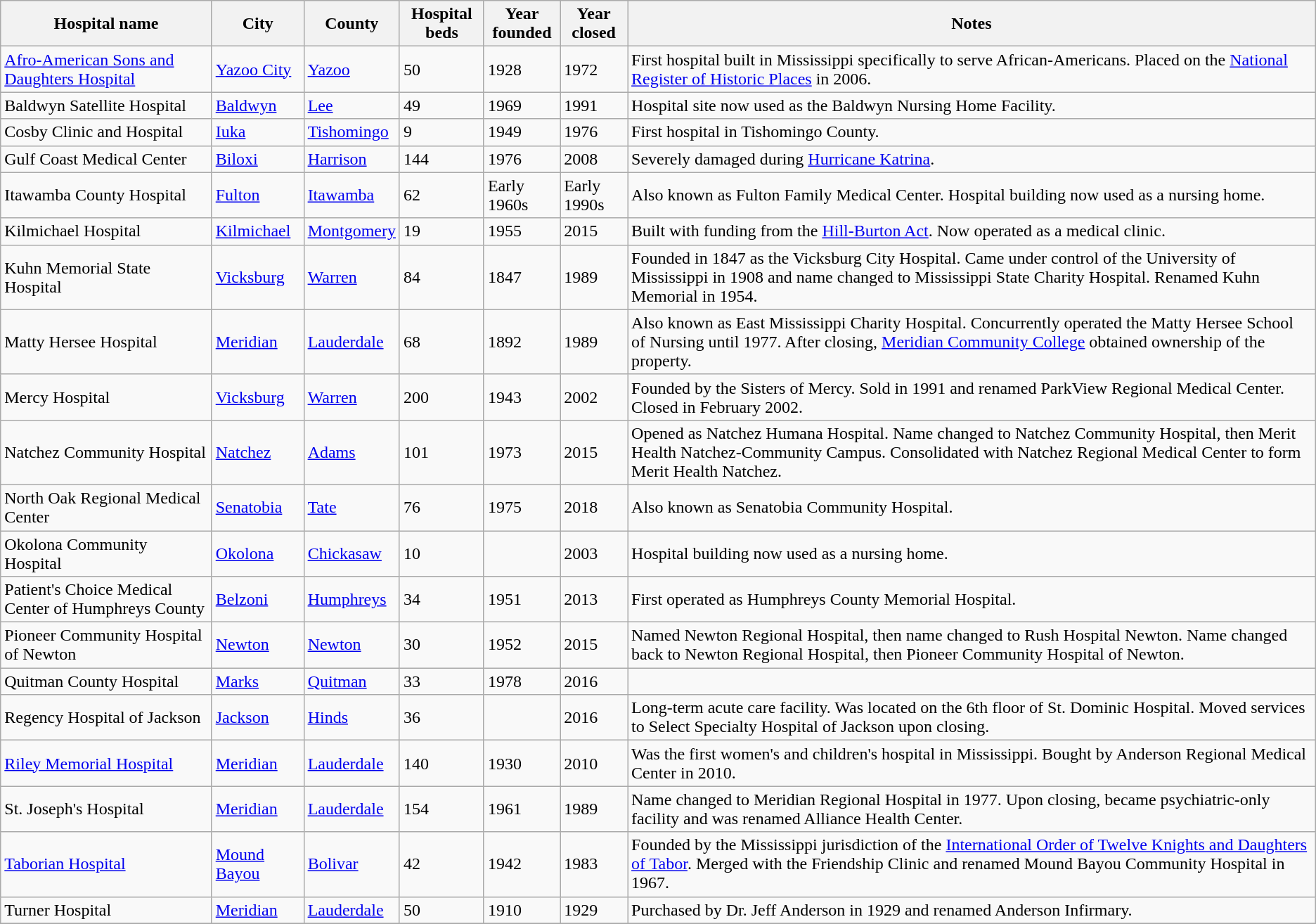<table class="wikitable sortable">
<tr>
<th>Hospital name</th>
<th>City</th>
<th>County</th>
<th>Hospital beds</th>
<th>Year<br>founded</th>
<th>Year<br>closed</th>
<th>Notes</th>
</tr>
<tr>
<td><a href='#'>Afro-American Sons and Daughters Hospital</a></td>
<td><a href='#'>Yazoo City</a></td>
<td><a href='#'>Yazoo</a></td>
<td>50</td>
<td>1928</td>
<td>1972</td>
<td>First hospital built in Mississippi specifically to serve African-Americans. Placed on the <a href='#'>National Register of Historic Places</a> in 2006.</td>
</tr>
<tr>
<td>Baldwyn Satellite Hospital</td>
<td><a href='#'>Baldwyn</a></td>
<td><a href='#'>Lee</a></td>
<td>49</td>
<td>1969</td>
<td>1991</td>
<td>Hospital site now used as the Baldwyn Nursing Home Facility.</td>
</tr>
<tr>
<td>Cosby Clinic and Hospital</td>
<td><a href='#'>Iuka</a></td>
<td><a href='#'>Tishomingo</a></td>
<td>9</td>
<td>1949</td>
<td>1976</td>
<td>First hospital in Tishomingo County.</td>
</tr>
<tr>
<td>Gulf Coast Medical Center</td>
<td><a href='#'>Biloxi</a></td>
<td><a href='#'>Harrison</a></td>
<td>144</td>
<td>1976</td>
<td>2008</td>
<td>Severely damaged during <a href='#'>Hurricane Katrina</a>.</td>
</tr>
<tr>
<td>Itawamba County Hospital</td>
<td><a href='#'>Fulton</a></td>
<td><a href='#'>Itawamba</a></td>
<td>62</td>
<td>Early 1960s</td>
<td>Early 1990s</td>
<td>Also known as Fulton Family Medical Center. Hospital building now used as a nursing home.</td>
</tr>
<tr>
<td>Kilmichael Hospital</td>
<td><a href='#'>Kilmichael</a></td>
<td><a href='#'>Montgomery</a></td>
<td>19</td>
<td>1955</td>
<td>2015</td>
<td>Built with funding from the <a href='#'>Hill-Burton Act</a>. Now operated as a medical clinic.</td>
</tr>
<tr>
<td>Kuhn Memorial State Hospital</td>
<td><a href='#'>Vicksburg</a></td>
<td><a href='#'>Warren</a></td>
<td>84</td>
<td>1847</td>
<td>1989</td>
<td>Founded in 1847 as the Vicksburg City Hospital. Came under control of the University of Mississippi in 1908 and name changed to Mississippi State Charity Hospital. Renamed Kuhn Memorial in 1954.</td>
</tr>
<tr>
<td>Matty Hersee Hospital</td>
<td><a href='#'>Meridian</a></td>
<td><a href='#'>Lauderdale</a></td>
<td>68</td>
<td>1892</td>
<td>1989</td>
<td>Also known as East Mississippi Charity Hospital. Concurrently operated the Matty Hersee School of Nursing until 1977. After closing, <a href='#'>Meridian Community College</a> obtained ownership of the property.</td>
</tr>
<tr>
<td>Mercy Hospital</td>
<td><a href='#'>Vicksburg</a></td>
<td><a href='#'>Warren</a></td>
<td>200</td>
<td>1943</td>
<td>2002</td>
<td>Founded by the Sisters of Mercy. Sold in 1991 and renamed ParkView Regional Medical Center. Closed in February 2002.</td>
</tr>
<tr>
<td>Natchez Community Hospital</td>
<td><a href='#'>Natchez</a></td>
<td><a href='#'>Adams</a></td>
<td>101</td>
<td>1973</td>
<td>2015</td>
<td>Opened as Natchez Humana Hospital. Name changed to Natchez Community Hospital, then Merit Health Natchez-Community Campus. Consolidated with Natchez Regional Medical Center to form Merit Health Natchez.</td>
</tr>
<tr>
<td>North Oak Regional Medical Center</td>
<td><a href='#'>Senatobia</a></td>
<td><a href='#'>Tate</a></td>
<td>76</td>
<td>1975</td>
<td>2018</td>
<td>Also known as Senatobia Community Hospital.</td>
</tr>
<tr>
<td>Okolona Community Hospital</td>
<td><a href='#'>Okolona</a></td>
<td><a href='#'>Chickasaw</a></td>
<td>10</td>
<td></td>
<td>2003</td>
<td>Hospital building now used as a nursing home.</td>
</tr>
<tr>
<td>Patient's Choice Medical Center of Humphreys County</td>
<td><a href='#'>Belzoni</a></td>
<td><a href='#'>Humphreys</a></td>
<td>34</td>
<td>1951</td>
<td>2013</td>
<td>First operated as Humphreys County Memorial Hospital.</td>
</tr>
<tr>
<td>Pioneer Community Hospital of Newton</td>
<td><a href='#'>Newton</a></td>
<td><a href='#'>Newton</a></td>
<td>30</td>
<td>1952</td>
<td>2015</td>
<td>Named Newton Regional Hospital, then name changed to Rush Hospital Newton. Name changed back to Newton Regional Hospital, then Pioneer Community Hospital of Newton.</td>
</tr>
<tr>
<td>Quitman County Hospital</td>
<td><a href='#'>Marks</a></td>
<td><a href='#'>Quitman</a></td>
<td>33</td>
<td>1978</td>
<td>2016</td>
<td></td>
</tr>
<tr>
<td>Regency Hospital of Jackson</td>
<td><a href='#'>Jackson</a></td>
<td><a href='#'>Hinds</a></td>
<td>36</td>
<td></td>
<td>2016</td>
<td>Long-term acute care facility. Was located on the 6th floor of St. Dominic Hospital. Moved services to Select Specialty Hospital of Jackson upon closing.</td>
</tr>
<tr>
<td><a href='#'>Riley Memorial Hospital</a></td>
<td><a href='#'>Meridian</a></td>
<td><a href='#'>Lauderdale</a></td>
<td>140</td>
<td>1930</td>
<td>2010</td>
<td>Was the first women's and children's hospital in Mississippi. Bought by Anderson Regional Medical Center in 2010.</td>
</tr>
<tr>
<td>St. Joseph's Hospital</td>
<td><a href='#'>Meridian</a></td>
<td><a href='#'>Lauderdale</a></td>
<td>154</td>
<td>1961</td>
<td>1989</td>
<td>Name changed to Meridian Regional Hospital in 1977. Upon closing, became psychiatric-only facility and was renamed Alliance Health Center.</td>
</tr>
<tr>
<td><a href='#'>Taborian Hospital</a></td>
<td><a href='#'>Mound Bayou</a></td>
<td><a href='#'>Bolivar</a></td>
<td>42</td>
<td>1942</td>
<td>1983</td>
<td>Founded by the Mississippi jurisdiction of the <a href='#'>International Order of Twelve Knights and Daughters of Tabor</a>. Merged with the Friendship Clinic and renamed Mound Bayou Community Hospital in 1967.</td>
</tr>
<tr>
<td>Turner Hospital</td>
<td><a href='#'>Meridian</a></td>
<td><a href='#'>Lauderdale</a></td>
<td>50</td>
<td>1910</td>
<td>1929</td>
<td>Purchased by Dr. Jeff Anderson in 1929 and renamed Anderson Infirmary.</td>
</tr>
<tr>
</tr>
</table>
